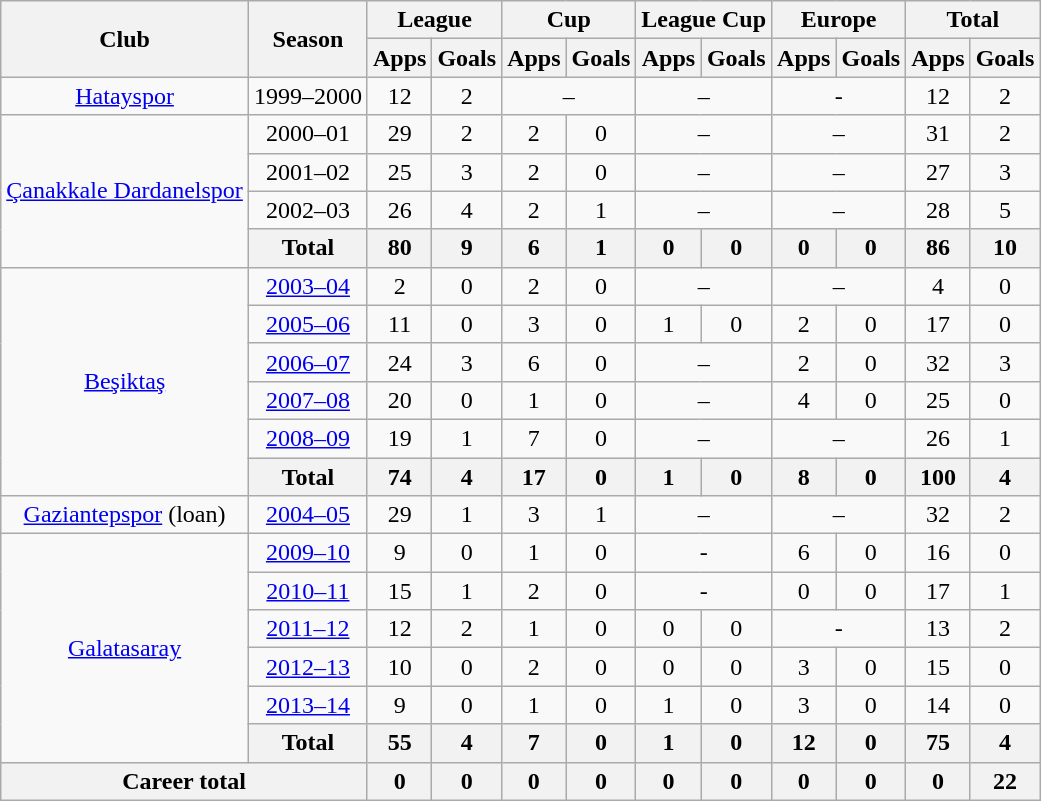<table class="wikitable" style="text-align:center">
<tr>
<th rowspan="2">Club</th>
<th rowspan="2">Season</th>
<th colspan="2">League</th>
<th colspan="2">Cup</th>
<th colspan="2">League Cup</th>
<th colspan="2">Europe</th>
<th colspan="2">Total</th>
</tr>
<tr>
<th>Apps</th>
<th>Goals</th>
<th>Apps</th>
<th>Goals</th>
<th>Apps</th>
<th>Goals</th>
<th>Apps</th>
<th>Goals</th>
<th>Apps</th>
<th>Goals</th>
</tr>
<tr>
<td><a href='#'>Hatayspor</a></td>
<td>1999–2000</td>
<td>12</td>
<td>2</td>
<td colspan="2">–</td>
<td colspan="2">–</td>
<td colspan="2">-</td>
<td>12</td>
<td>2</td>
</tr>
<tr>
<td rowspan="4"><a href='#'>Çanakkale Dardanelspor</a></td>
<td>2000–01</td>
<td>29</td>
<td>2</td>
<td>2</td>
<td>0</td>
<td colspan="2">–</td>
<td colspan="2">–</td>
<td>31</td>
<td>2</td>
</tr>
<tr>
<td>2001–02</td>
<td>25</td>
<td>3</td>
<td>2</td>
<td>0</td>
<td colspan="2">–</td>
<td colspan="2">–</td>
<td>27</td>
<td>3</td>
</tr>
<tr>
<td>2002–03</td>
<td>26</td>
<td>4</td>
<td>2</td>
<td>1</td>
<td colspan="2">–</td>
<td colspan="2">–</td>
<td>28</td>
<td>5</td>
</tr>
<tr>
<th>Total</th>
<th>80</th>
<th>9</th>
<th>6</th>
<th>1</th>
<th>0</th>
<th>0</th>
<th>0</th>
<th>0</th>
<th>86</th>
<th>10</th>
</tr>
<tr>
<td rowspan="6"><a href='#'>Beşiktaş</a></td>
<td><a href='#'>2003–04</a></td>
<td>2</td>
<td>0</td>
<td>2</td>
<td>0</td>
<td colspan="2">–</td>
<td colspan="2">–</td>
<td>4</td>
<td>0</td>
</tr>
<tr>
<td><a href='#'>2005–06</a></td>
<td>11</td>
<td>0</td>
<td>3</td>
<td>0</td>
<td>1</td>
<td>0</td>
<td>2</td>
<td>0</td>
<td>17</td>
<td>0</td>
</tr>
<tr>
<td><a href='#'>2006–07</a></td>
<td>24</td>
<td>3</td>
<td>6</td>
<td>0</td>
<td colspan="2">–</td>
<td>2</td>
<td>0</td>
<td>32</td>
<td>3</td>
</tr>
<tr>
<td><a href='#'>2007–08</a></td>
<td>20</td>
<td>0</td>
<td>1</td>
<td>0</td>
<td colspan="2">–</td>
<td>4</td>
<td>0</td>
<td>25</td>
<td>0</td>
</tr>
<tr>
<td><a href='#'>2008–09</a></td>
<td>19</td>
<td>1</td>
<td>7</td>
<td>0</td>
<td colspan="2">–</td>
<td colspan="2">–</td>
<td>26</td>
<td>1</td>
</tr>
<tr>
<th>Total</th>
<th>74</th>
<th>4</th>
<th>17</th>
<th>0</th>
<th>1</th>
<th>0</th>
<th>8</th>
<th>0</th>
<th>100</th>
<th>4</th>
</tr>
<tr>
<td><a href='#'>Gaziantepspor</a> (loan)</td>
<td><a href='#'>2004–05</a></td>
<td>29</td>
<td>1</td>
<td>3</td>
<td>1</td>
<td colspan="2">–</td>
<td colspan="2">–</td>
<td>32</td>
<td>2</td>
</tr>
<tr>
<td rowspan="6"><a href='#'>Galatasaray</a></td>
<td><a href='#'>2009–10</a></td>
<td>9</td>
<td>0</td>
<td>1</td>
<td>0</td>
<td colspan="2">-</td>
<td>6</td>
<td>0</td>
<td>16</td>
<td>0</td>
</tr>
<tr>
<td><a href='#'>2010–11</a></td>
<td>15</td>
<td>1</td>
<td>2</td>
<td>0</td>
<td colspan="2">-</td>
<td>0</td>
<td>0</td>
<td>17</td>
<td>1</td>
</tr>
<tr>
<td><a href='#'>2011–12</a></td>
<td>12</td>
<td>2</td>
<td>1</td>
<td>0</td>
<td>0</td>
<td>0</td>
<td colspan="2">-</td>
<td>13</td>
<td>2</td>
</tr>
<tr>
<td><a href='#'>2012–13</a></td>
<td>10</td>
<td>0</td>
<td>2</td>
<td>0</td>
<td>0</td>
<td>0</td>
<td>3</td>
<td>0</td>
<td>15</td>
<td>0</td>
</tr>
<tr>
<td><a href='#'>2013–14</a></td>
<td>9</td>
<td>0</td>
<td>1</td>
<td>0</td>
<td>1</td>
<td>0</td>
<td>3</td>
<td>0</td>
<td>14</td>
<td>0</td>
</tr>
<tr>
<th>Total</th>
<th>55</th>
<th>4</th>
<th>7</th>
<th>0</th>
<th>1</th>
<th>0</th>
<th>12</th>
<th>0</th>
<th>75</th>
<th>4</th>
</tr>
<tr>
<th colspan="2">Career total</th>
<th>0</th>
<th>0</th>
<th>0</th>
<th>0</th>
<th>0</th>
<th>0</th>
<th>0</th>
<th>0</th>
<th>0</th>
<th>22</th>
</tr>
</table>
